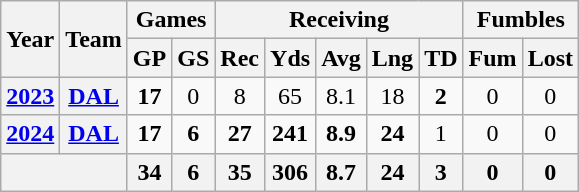<table class="wikitable" style="text-align:center;">
<tr>
<th rowspan="2">Year</th>
<th rowspan="2">Team</th>
<th colspan="2">Games</th>
<th colspan="5">Receiving</th>
<th colspan="2">Fumbles</th>
</tr>
<tr>
<th>GP</th>
<th>GS</th>
<th>Rec</th>
<th>Yds</th>
<th>Avg</th>
<th>Lng</th>
<th>TD</th>
<th>Fum</th>
<th>Lost</th>
</tr>
<tr>
<th><a href='#'>2023</a></th>
<th><a href='#'>DAL</a></th>
<td><strong>17</strong></td>
<td>0</td>
<td>8</td>
<td>65</td>
<td>8.1</td>
<td>18</td>
<td><strong>2</strong></td>
<td>0</td>
<td>0</td>
</tr>
<tr>
<th><a href='#'>2024</a></th>
<th><a href='#'>DAL</a></th>
<td><strong>17</strong></td>
<td><strong>6</strong></td>
<td><strong>27</strong></td>
<td><strong>241</strong></td>
<td><strong>8.9</strong></td>
<td><strong>24</strong></td>
<td>1</td>
<td>0</td>
<td>0</td>
</tr>
<tr>
<th colspan="2"></th>
<th>34</th>
<th>6</th>
<th>35</th>
<th>306</th>
<th>8.7</th>
<th>24</th>
<th>3</th>
<th>0</th>
<th>0</th>
</tr>
</table>
